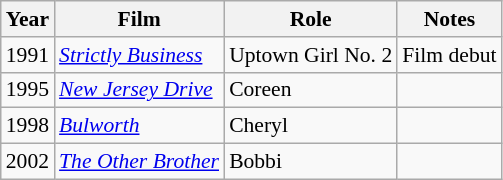<table class="wikitable" style="font-size: 90%;">
<tr>
<th>Year</th>
<th>Film</th>
<th>Role</th>
<th>Notes</th>
</tr>
<tr>
<td>1991</td>
<td><em><a href='#'>Strictly Business</a></em></td>
<td>Uptown Girl No. 2</td>
<td>Film debut</td>
</tr>
<tr>
<td>1995</td>
<td><em><a href='#'>New Jersey Drive</a></em></td>
<td>Coreen</td>
<td></td>
</tr>
<tr>
<td>1998</td>
<td><em><a href='#'>Bulworth</a></em></td>
<td>Cheryl</td>
<td></td>
</tr>
<tr>
<td>2002</td>
<td><em><a href='#'>The Other Brother</a></em></td>
<td>Bobbi</td>
<td></td>
</tr>
</table>
